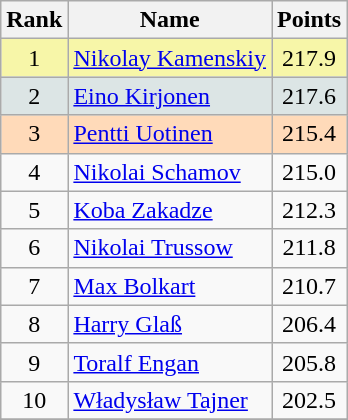<table class="wikitable sortable">
<tr>
<th align=Center>Rank</th>
<th>Name</th>
<th>Points</th>
</tr>
<tr style="background:#F7F6A8">
<td align=center>1</td>
<td> <a href='#'>Nikolay Kamenskiy</a></td>
<td align=center>217.9</td>
</tr>
<tr style="background: #DCE5E5;">
<td align=center>2</td>
<td> <a href='#'>Eino Kirjonen</a></td>
<td align=center>217.6</td>
</tr>
<tr style="background: #FFDAB9;">
<td align=center>3</td>
<td> <a href='#'>Pentti Uotinen</a></td>
<td align=center>215.4</td>
</tr>
<tr>
<td align=center>4</td>
<td> <a href='#'>Nikolai Schamov</a></td>
<td align=center>215.0</td>
</tr>
<tr>
<td align=center>5</td>
<td> <a href='#'>Koba Zakadze</a></td>
<td align=center>212.3</td>
</tr>
<tr>
<td align=center>6</td>
<td> <a href='#'>Nikolai Trussow</a></td>
<td align=center>211.8</td>
</tr>
<tr>
<td align=center>7</td>
<td> <a href='#'>Max Bolkart</a></td>
<td align=center>210.7</td>
</tr>
<tr>
<td align=center>8</td>
<td> <a href='#'>Harry Glaß</a></td>
<td align=center>206.4</td>
</tr>
<tr>
<td align=center>9</td>
<td> <a href='#'>Toralf Engan</a></td>
<td align=center>205.8</td>
</tr>
<tr>
<td align=center>10</td>
<td> <a href='#'>Władysław Tajner</a></td>
<td align=center>202.5</td>
</tr>
<tr>
</tr>
</table>
